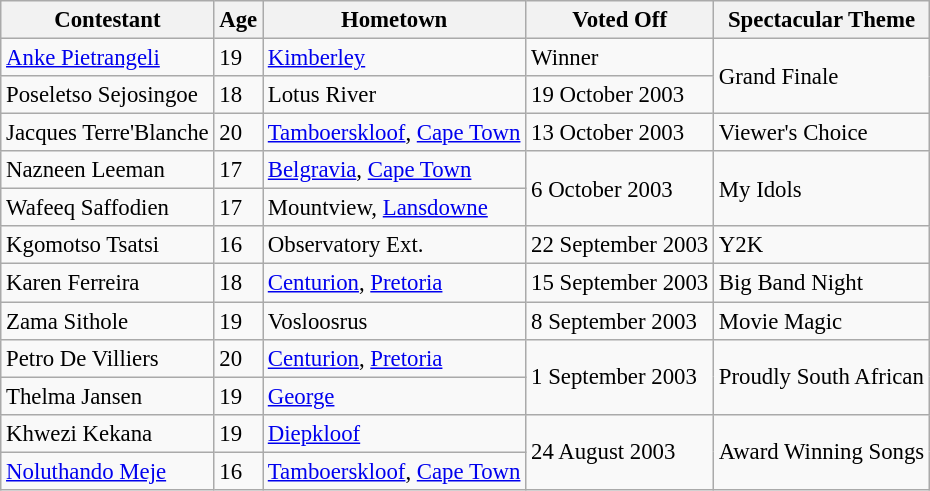<table class="wikitable" style="font-size:95%;">
<tr>
<th>Contestant</th>
<th>Age</th>
<th>Hometown</th>
<th>Voted Off</th>
<th>Spectacular Theme</th>
</tr>
<tr>
<td><a href='#'>Anke Pietrangeli</a></td>
<td>19</td>
<td><a href='#'>Kimberley</a></td>
<td>Winner</td>
<td rowspan="2">Grand Finale</td>
</tr>
<tr>
<td>Poseletso Sejosingoe</td>
<td>18</td>
<td>Lotus River</td>
<td>19 October 2003</td>
</tr>
<tr>
<td>Jacques Terre'Blanche</td>
<td>20</td>
<td><a href='#'>Tamboerskloof</a>, <a href='#'>Cape Town</a></td>
<td>13 October 2003</td>
<td>Viewer's Choice</td>
</tr>
<tr>
<td>Nazneen Leeman</td>
<td>17</td>
<td><a href='#'>Belgravia</a>, <a href='#'>Cape Town</a></td>
<td rowspan="2">6 October 2003</td>
<td rowspan="2">My Idols</td>
</tr>
<tr>
<td>Wafeeq Saffodien</td>
<td>17</td>
<td>Mountview, <a href='#'>Lansdowne</a></td>
</tr>
<tr>
<td>Kgomotso Tsatsi</td>
<td>16</td>
<td>Observatory Ext.</td>
<td>22 September 2003</td>
<td>Y2K</td>
</tr>
<tr>
<td>Karen Ferreira</td>
<td>18</td>
<td><a href='#'>Centurion</a>, <a href='#'>Pretoria</a></td>
<td>15 September 2003</td>
<td>Big Band Night</td>
</tr>
<tr>
<td>Zama Sithole</td>
<td>19</td>
<td>Vosloosrus</td>
<td>8 September 2003</td>
<td>Movie Magic</td>
</tr>
<tr>
<td>Petro De Villiers</td>
<td>20</td>
<td><a href='#'>Centurion</a>, <a href='#'>Pretoria</a></td>
<td rowspan="2">1 September 2003</td>
<td rowspan="2">Proudly South African</td>
</tr>
<tr>
<td>Thelma Jansen</td>
<td>19</td>
<td><a href='#'>George</a></td>
</tr>
<tr>
<td>Khwezi Kekana</td>
<td>19</td>
<td><a href='#'>Diepkloof</a></td>
<td rowspan="2">24 August 2003</td>
<td rowspan="2">Award Winning Songs</td>
</tr>
<tr>
<td><a href='#'>Noluthando Meje</a></td>
<td>16</td>
<td><a href='#'>Tamboerskloof</a>, <a href='#'>Cape Town</a></td>
</tr>
</table>
